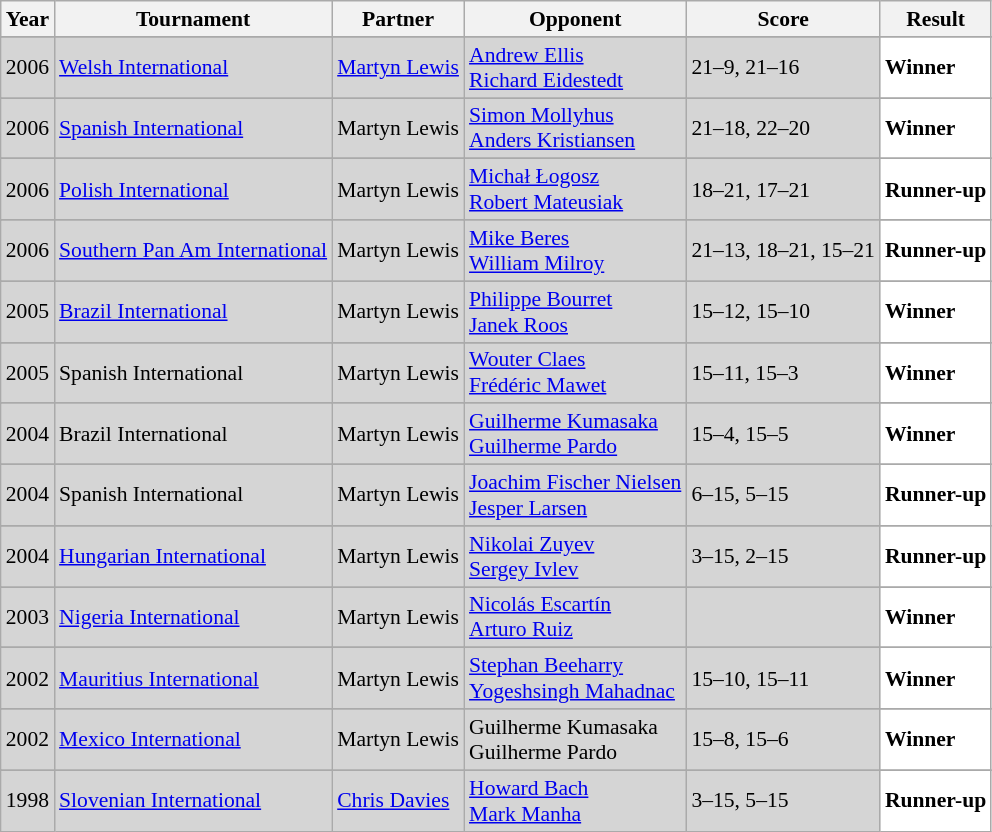<table class="sortable wikitable" style="font-size: 90%;">
<tr>
<th>Year</th>
<th>Tournament</th>
<th>Partner</th>
<th>Opponent</th>
<th>Score</th>
<th>Result</th>
</tr>
<tr>
</tr>
<tr style="background:#D5D5D5">
<td align="center">2006</td>
<td align="left"><a href='#'>Welsh International</a></td>
<td align="left"> <a href='#'>Martyn Lewis</a></td>
<td align="left"> <a href='#'>Andrew Ellis</a><br> <a href='#'>Richard Eidestedt</a></td>
<td align="left">21–9, 21–16</td>
<td style="text-align:left; background:white"> <strong>Winner</strong></td>
</tr>
<tr>
</tr>
<tr style="background:#D5D5D5">
<td align="center">2006</td>
<td align="left"><a href='#'>Spanish International</a></td>
<td align="left"> Martyn Lewis</td>
<td align="left"> <a href='#'>Simon Mollyhus</a><br> <a href='#'>Anders Kristiansen</a></td>
<td align="left">21–18, 22–20</td>
<td style="text-align:left; background:white"> <strong>Winner</strong></td>
</tr>
<tr>
</tr>
<tr style="background:#D5D5D5">
<td align="center">2006</td>
<td align="left"><a href='#'>Polish International</a></td>
<td align="left"> Martyn Lewis</td>
<td align="left"> <a href='#'>Michał Łogosz</a><br> <a href='#'>Robert Mateusiak</a></td>
<td align="left">18–21, 17–21</td>
<td style="text-align:left; background:white"> <strong>Runner-up</strong></td>
</tr>
<tr>
</tr>
<tr style="background:#D5D5D5">
<td align="center">2006</td>
<td align="left"><a href='#'>Southern Pan Am International</a></td>
<td align="left"> Martyn Lewis</td>
<td align="left"> <a href='#'>Mike Beres</a><br> <a href='#'>William Milroy</a></td>
<td align="left">21–13, 18–21, 15–21</td>
<td style="text-align:left; background:white"> <strong>Runner-up</strong></td>
</tr>
<tr>
</tr>
<tr style="background:#D5D5D5">
<td align="center">2005</td>
<td align="left"><a href='#'>Brazil International</a></td>
<td align="left"> Martyn Lewis</td>
<td align="left"> <a href='#'>Philippe Bourret</a><br> <a href='#'>Janek Roos</a></td>
<td align="left">15–12, 15–10</td>
<td style="text-align:left; background:white"> <strong>Winner</strong></td>
</tr>
<tr>
</tr>
<tr style="background:#D5D5D5">
<td align="center">2005</td>
<td align="left">Spanish International</td>
<td align="left"> Martyn Lewis</td>
<td align="left"> <a href='#'>Wouter Claes</a><br> <a href='#'>Frédéric Mawet</a></td>
<td align="left">15–11, 15–3</td>
<td style="text-align:left; background:white"> <strong>Winner</strong></td>
</tr>
<tr>
</tr>
<tr style="background:#D5D5D5">
<td align="center">2004</td>
<td align="left">Brazil International</td>
<td align="left"> Martyn Lewis</td>
<td align="left"> <a href='#'>Guilherme Kumasaka</a><br> <a href='#'>Guilherme Pardo</a></td>
<td align="left">15–4, 15–5</td>
<td style="text-align:left; background:white"> <strong>Winner</strong></td>
</tr>
<tr>
</tr>
<tr style="background:#D5D5D5">
<td align="center">2004</td>
<td align="left">Spanish International</td>
<td align="left"> Martyn Lewis</td>
<td align="left"> <a href='#'>Joachim Fischer Nielsen</a><br> <a href='#'>Jesper Larsen</a></td>
<td align="left">6–15, 5–15</td>
<td style="text-align:left; background:white"> <strong>Runner-up</strong></td>
</tr>
<tr>
</tr>
<tr style="background:#D5D5D5">
<td align="center">2004</td>
<td align="left"><a href='#'>Hungarian International</a></td>
<td align="left"> Martyn Lewis</td>
<td align="left"> <a href='#'>Nikolai Zuyev</a><br> <a href='#'>Sergey Ivlev</a></td>
<td align="left">3–15, 2–15</td>
<td style="text-align:left; background:white"> <strong>Runner-up</strong></td>
</tr>
<tr>
</tr>
<tr style="background:#D5D5D5">
<td align="center">2003</td>
<td align="left"><a href='#'>Nigeria International</a></td>
<td align="left"> Martyn Lewis</td>
<td align="left"> <a href='#'>Nicolás Escartín</a><br> <a href='#'>Arturo Ruiz</a></td>
<td align="left"></td>
<td style="text-align:left; background:white"> <strong>Winner</strong></td>
</tr>
<tr>
</tr>
<tr style="background:#D5D5D5">
<td align="center">2002</td>
<td align="left"><a href='#'>Mauritius International</a></td>
<td align="left"> Martyn Lewis</td>
<td align="left"> <a href='#'>Stephan Beeharry</a><br> <a href='#'>Yogeshsingh Mahadnac</a></td>
<td align="left">15–10, 15–11</td>
<td style="text-align:left; background:white"> <strong>Winner</strong></td>
</tr>
<tr>
</tr>
<tr style="background:#D5D5D5">
<td align="center">2002</td>
<td align="left"><a href='#'>Mexico International</a></td>
<td align="left"> Martyn Lewis</td>
<td align="left"> Guilherme Kumasaka<br> Guilherme Pardo</td>
<td align="left">15–8, 15–6</td>
<td style="text-align:left; background:white"> <strong>Winner</strong></td>
</tr>
<tr>
</tr>
<tr style="background:#D5D5D5">
<td align="center">1998</td>
<td align="left"><a href='#'>Slovenian International</a></td>
<td align="left"> <a href='#'>Chris Davies</a></td>
<td align="left"> <a href='#'>Howard Bach</a> <br>  <a href='#'>Mark Manha</a></td>
<td align="left">3–15, 5–15</td>
<td style="text-align:left; background:white"> <strong>Runner-up</strong></td>
</tr>
</table>
